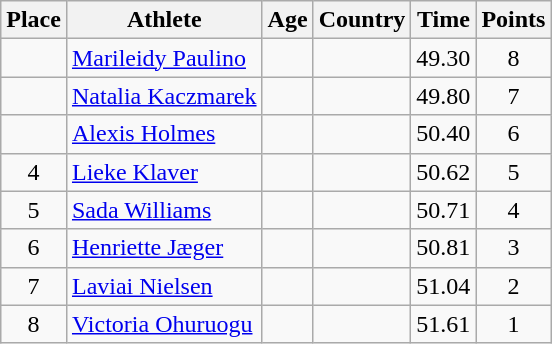<table class="wikitable mw-datatable sortable">
<tr>
<th>Place</th>
<th>Athlete</th>
<th>Age</th>
<th>Country</th>
<th>Time</th>
<th>Points</th>
</tr>
<tr>
<td align=center></td>
<td><a href='#'>Marileidy Paulino</a></td>
<td></td>
<td></td>
<td>49.30</td>
<td align=center>8</td>
</tr>
<tr>
<td align=center></td>
<td><a href='#'>Natalia Kaczmarek</a></td>
<td></td>
<td></td>
<td>49.80</td>
<td align=center>7</td>
</tr>
<tr>
<td align=center></td>
<td><a href='#'>Alexis Holmes</a></td>
<td></td>
<td></td>
<td>50.40</td>
<td align=center>6</td>
</tr>
<tr>
<td align=center>4</td>
<td><a href='#'>Lieke Klaver</a></td>
<td></td>
<td></td>
<td>50.62</td>
<td align=center>5</td>
</tr>
<tr>
<td align=center>5</td>
<td><a href='#'>Sada Williams</a></td>
<td></td>
<td></td>
<td>50.71</td>
<td align=center>4</td>
</tr>
<tr>
<td align=center>6</td>
<td><a href='#'>Henriette Jæger</a></td>
<td></td>
<td></td>
<td>50.81</td>
<td align=center>3</td>
</tr>
<tr>
<td align=center>7</td>
<td><a href='#'>Laviai Nielsen</a></td>
<td></td>
<td></td>
<td>51.04</td>
<td align=center>2</td>
</tr>
<tr>
<td align=center>8</td>
<td><a href='#'>Victoria Ohuruogu</a></td>
<td></td>
<td></td>
<td>51.61</td>
<td align=center>1</td>
</tr>
</table>
